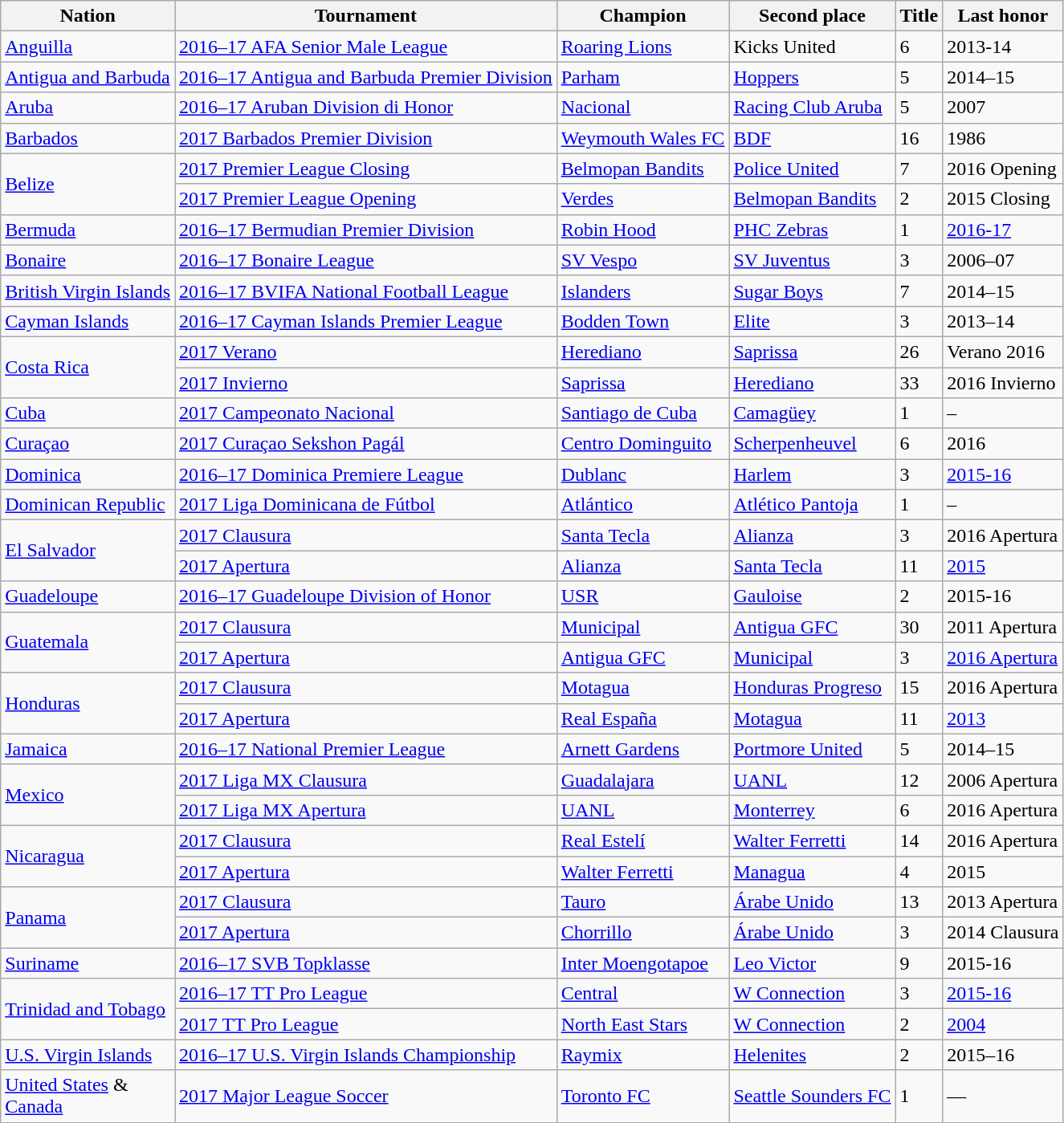<table class="wikitable sortable">
<tr>
<th>Nation</th>
<th>Tournament</th>
<th>Champion</th>
<th>Second place</th>
<th data-sort-type="number">Title</th>
<th>Last honor</th>
</tr>
<tr>
<td> <a href='#'>Anguilla</a></td>
<td><a href='#'>2016–17 AFA Senior Male League</a></td>
<td><a href='#'>Roaring Lions</a></td>
<td>Kicks United</td>
<td>6</td>
<td>2013-14</td>
</tr>
<tr>
<td> <a href='#'>Antigua and Barbuda</a></td>
<td><a href='#'>2016–17 Antigua and Barbuda Premier Division</a></td>
<td><a href='#'>Parham</a></td>
<td><a href='#'>Hoppers</a></td>
<td>5</td>
<td>2014–15</td>
</tr>
<tr>
<td> <a href='#'>Aruba</a></td>
<td><a href='#'>2016–17 Aruban Division di Honor</a></td>
<td><a href='#'>Nacional</a></td>
<td><a href='#'>Racing Club Aruba</a></td>
<td>5</td>
<td>2007</td>
</tr>
<tr>
<td> <a href='#'>Barbados</a></td>
<td><a href='#'>2017 Barbados Premier Division</a></td>
<td><a href='#'>Weymouth Wales FC</a></td>
<td><a href='#'>BDF</a></td>
<td>16</td>
<td>1986</td>
</tr>
<tr>
<td rowspan=2> <a href='#'>Belize</a></td>
<td><a href='#'>2017 Premier League Closing</a></td>
<td><a href='#'>Belmopan Bandits</a></td>
<td><a href='#'>Police United</a></td>
<td>7</td>
<td>2016 Opening</td>
</tr>
<tr>
<td><a href='#'>2017 Premier League Opening</a></td>
<td><a href='#'>Verdes</a></td>
<td><a href='#'>Belmopan Bandits</a></td>
<td>2</td>
<td>2015 Closing</td>
</tr>
<tr>
<td rowapan=> <a href='#'>Bermuda</a></td>
<td><a href='#'>2016–17 Bermudian Premier Division</a></td>
<td><a href='#'>Robin Hood</a></td>
<td><a href='#'>PHC Zebras</a></td>
<td>1</td>
<td><a href='#'>2016-17</a></td>
</tr>
<tr>
<td rowapan=> <a href='#'>Bonaire</a></td>
<td><a href='#'>2016–17 Bonaire League</a></td>
<td><a href='#'>SV Vespo</a></td>
<td><a href='#'>SV Juventus</a></td>
<td>3</td>
<td>2006–07</td>
</tr>
<tr>
<td rowapan=> <a href='#'>British Virgin Islands</a></td>
<td><a href='#'>2016–17 BVIFA National Football League</a></td>
<td><a href='#'>Islanders</a></td>
<td><a href='#'>Sugar Boys</a></td>
<td>7</td>
<td>2014–15</td>
</tr>
<tr>
<td rowapan=> <a href='#'>Cayman Islands</a></td>
<td><a href='#'>2016–17 Cayman Islands Premier League</a></td>
<td><a href='#'>Bodden Town</a></td>
<td><a href='#'>Elite</a></td>
<td>3</td>
<td>2013–14</td>
</tr>
<tr>
<td rowspan=2> <a href='#'>Costa Rica</a></td>
<td><a href='#'>2017 Verano</a></td>
<td><a href='#'>Herediano</a></td>
<td><a href='#'>Saprissa</a></td>
<td>26</td>
<td>Verano 2016</td>
</tr>
<tr>
<td><a href='#'>2017 Invierno</a></td>
<td><a href='#'>Saprissa</a></td>
<td><a href='#'>Herediano</a></td>
<td>33</td>
<td>2016 Invierno</td>
</tr>
<tr>
<td rowapan=> <a href='#'>Cuba</a></td>
<td><a href='#'>2017 Campeonato Nacional</a></td>
<td><a href='#'>Santiago de Cuba</a></td>
<td><a href='#'>Camagüey</a></td>
<td>1</td>
<td>–</td>
</tr>
<tr>
<td rowapan=> <a href='#'>Curaçao</a></td>
<td><a href='#'>2017 Curaçao Sekshon Pagál</a></td>
<td><a href='#'>Centro Dominguito</a></td>
<td><a href='#'>Scherpenheuvel</a></td>
<td>6</td>
<td>2016</td>
</tr>
<tr>
<td rowapan=> <a href='#'>Dominica</a></td>
<td><a href='#'>2016–17 Dominica Premiere League</a></td>
<td><a href='#'>Dublanc</a></td>
<td><a href='#'>Harlem</a></td>
<td>3</td>
<td><a href='#'>2015-16</a></td>
</tr>
<tr>
<td rowapan=> <a href='#'>Dominican Republic</a></td>
<td><a href='#'>2017 Liga Dominicana de Fútbol</a></td>
<td><a href='#'>Atlántico</a></td>
<td><a href='#'>Atlético Pantoja</a></td>
<td>1</td>
<td>–</td>
</tr>
<tr>
<td rowspan=2> <a href='#'>El Salvador</a></td>
<td><a href='#'>2017 Clausura</a></td>
<td><a href='#'>Santa Tecla</a></td>
<td><a href='#'>Alianza</a></td>
<td>3</td>
<td>2016 Apertura</td>
</tr>
<tr>
<td><a href='#'>2017 Apertura</a></td>
<td><a href='#'>Alianza</a></td>
<td><a href='#'>Santa Tecla</a></td>
<td>11</td>
<td><a href='#'>2015</a></td>
</tr>
<tr>
<td rowapan=> <a href='#'>Guadeloupe</a></td>
<td><a href='#'>2016–17 Guadeloupe Division of Honor</a></td>
<td><a href='#'>USR</a></td>
<td><a href='#'>Gauloise</a></td>
<td>2</td>
<td>2015-16</td>
</tr>
<tr>
<td rowspan=2> <a href='#'>Guatemala</a></td>
<td><a href='#'>2017 Clausura</a></td>
<td><a href='#'>Municipal</a></td>
<td><a href='#'>Antigua GFC</a></td>
<td>30</td>
<td>2011 Apertura</td>
</tr>
<tr>
<td><a href='#'>2017 Apertura</a></td>
<td><a href='#'>Antigua GFC</a></td>
<td><a href='#'>Municipal</a></td>
<td>3</td>
<td><a href='#'>2016 Apertura</a></td>
</tr>
<tr>
<td rowspan=2> <a href='#'>Honduras</a></td>
<td><a href='#'>2017 Clausura</a></td>
<td><a href='#'>Motagua</a></td>
<td><a href='#'>Honduras Progreso</a></td>
<td>15</td>
<td>2016 Apertura</td>
</tr>
<tr>
<td><a href='#'>2017 Apertura</a></td>
<td><a href='#'>Real España</a></td>
<td><a href='#'>Motagua</a></td>
<td>11</td>
<td><a href='#'>2013</a></td>
</tr>
<tr>
<td> <a href='#'>Jamaica</a></td>
<td><a href='#'>2016–17 National Premier League</a></td>
<td><a href='#'>Arnett Gardens</a></td>
<td><a href='#'>Portmore United</a></td>
<td>5</td>
<td>2014–15</td>
</tr>
<tr>
<td rowspan=2> <a href='#'>Mexico</a></td>
<td><a href='#'>2017 Liga MX Clausura</a></td>
<td><a href='#'>Guadalajara</a></td>
<td><a href='#'>UANL</a></td>
<td>12</td>
<td>2006 Apertura</td>
</tr>
<tr>
<td><a href='#'>2017 Liga MX Apertura</a></td>
<td><a href='#'>UANL</a></td>
<td><a href='#'>Monterrey</a></td>
<td>6</td>
<td>2016 Apertura</td>
</tr>
<tr>
<td rowspan=2> <a href='#'>Nicaragua</a></td>
<td><a href='#'>2017 Clausura</a></td>
<td><a href='#'>Real Estelí</a></td>
<td><a href='#'>Walter Ferretti</a></td>
<td>14</td>
<td>2016 Apertura</td>
</tr>
<tr>
<td><a href='#'>2017 Apertura</a></td>
<td><a href='#'>Walter Ferretti</a></td>
<td><a href='#'>Managua</a></td>
<td>4</td>
<td>2015</td>
</tr>
<tr>
<td rowspan=2> <a href='#'>Panama</a></td>
<td><a href='#'>2017 Clausura</a></td>
<td><a href='#'>Tauro</a></td>
<td><a href='#'>Árabe Unido</a></td>
<td>13</td>
<td>2013 Apertura</td>
</tr>
<tr>
<td><a href='#'>2017 Apertura</a></td>
<td><a href='#'>Chorrillo</a></td>
<td><a href='#'>Árabe Unido</a></td>
<td>3</td>
<td>2014 Clausura</td>
</tr>
<tr>
<td> <a href='#'>Suriname</a></td>
<td><a href='#'>2016–17 SVB Topklasse</a></td>
<td><a href='#'>Inter Moengotapoe</a></td>
<td><a href='#'>Leo Victor</a></td>
<td>9</td>
<td>2015-16</td>
</tr>
<tr>
<td rowspan="2"> <a href='#'>Trinidad and Tobago</a></td>
<td><a href='#'>2016–17 TT Pro League</a></td>
<td><a href='#'>Central</a></td>
<td><a href='#'>W Connection</a></td>
<td>3</td>
<td><a href='#'>2015-16</a></td>
</tr>
<tr>
<td><a href='#'>2017 TT Pro League</a></td>
<td><a href='#'>North East Stars</a></td>
<td><a href='#'>W Connection</a></td>
<td>2</td>
<td><a href='#'>2004</a></td>
</tr>
<tr>
<td> <a href='#'>U.S. Virgin Islands</a></td>
<td><a href='#'>2016–17 U.S. Virgin Islands Championship</a></td>
<td><a href='#'>Raymix</a></td>
<td><a href='#'>Helenites</a></td>
<td>2</td>
<td>2015–16</td>
</tr>
<tr>
<td> <a href='#'>United States</a> &<br> <a href='#'>Canada</a></td>
<td><a href='#'>2017 Major League Soccer</a></td>
<td><a href='#'>Toronto FC</a></td>
<td><a href='#'>Seattle Sounders FC</a></td>
<td>1</td>
<td>—</td>
</tr>
</table>
